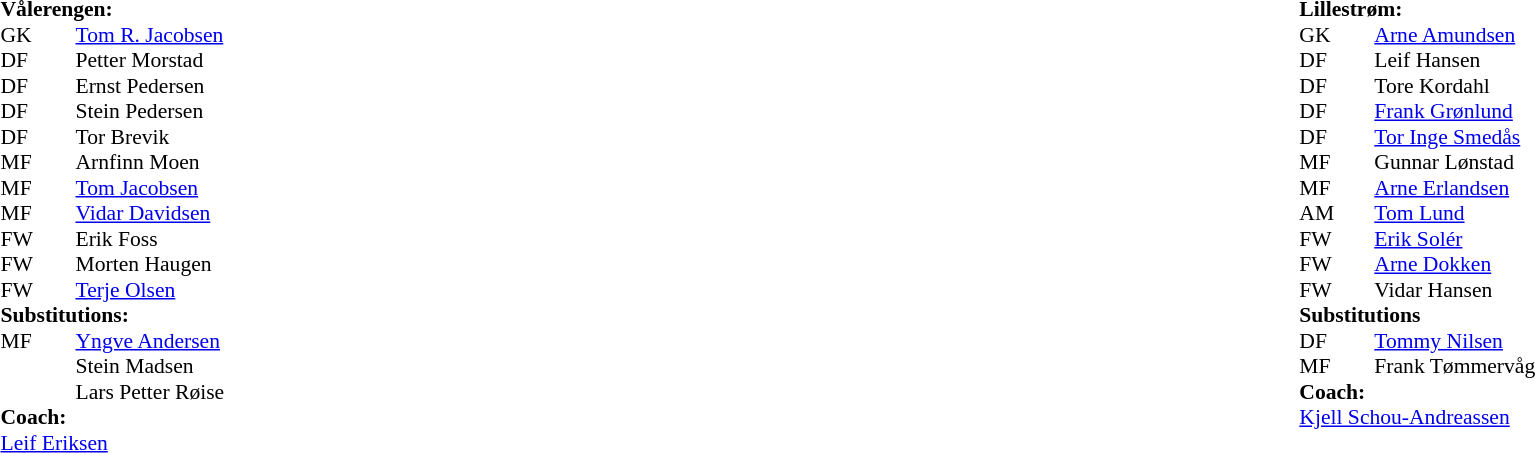<table width="100%">
<tr>
<td valign="top" width="50%"><br><table style="font-size: 90%" cellspacing="0" cellpadding="0">
<tr>
<td colspan="4"><strong>Vålerengen:</strong></td>
</tr>
<tr>
<th width=25></th>
<th width=25></th>
</tr>
<tr>
<td>GK</td>
<td></td>
<td> <a href='#'>Tom R. Jacobsen</a></td>
</tr>
<tr>
<td>DF</td>
<td></td>
<td> Petter Morstad</td>
</tr>
<tr>
<td>DF</td>
<td></td>
<td> Ernst Pedersen</td>
</tr>
<tr>
<td>DF</td>
<td></td>
<td> Stein Pedersen</td>
</tr>
<tr>
<td>DF</td>
<td></td>
<td> Tor Brevik</td>
</tr>
<tr>
<td>MF</td>
<td></td>
<td> Arnfinn Moen</td>
<td></td>
</tr>
<tr>
<td>MF</td>
<td></td>
<td> <a href='#'>Tom Jacobsen</a></td>
</tr>
<tr>
<td>MF</td>
<td></td>
<td> <a href='#'>Vidar Davidsen</a></td>
</tr>
<tr>
<td>FW</td>
<td></td>
<td> Erik Foss</td>
</tr>
<tr>
<td>FW</td>
<td></td>
<td> Morten Haugen</td>
<td></td>
</tr>
<tr>
<td>FW</td>
<td></td>
<td> <a href='#'>Terje Olsen</a></td>
</tr>
<tr>
<td colspan=3><strong>Substitutions:</strong></td>
</tr>
<tr>
<td>MF</td>
<td></td>
<td> <a href='#'>Yngve Andersen</a></td>
<td></td>
</tr>
<tr>
<td></td>
<td></td>
<td> Stein Madsen</td>
<td></td>
</tr>
<tr>
<td></td>
<td></td>
<td> Lars Petter Røise</td>
</tr>
<tr>
<td colspan=3><strong>Coach:</strong></td>
</tr>
<tr>
<td colspan=4> <a href='#'>Leif Eriksen</a></td>
</tr>
</table>
</td>
<td valign="top" width="50%"><br><table style="font-size: 90%" cellspacing="0" cellpadding="0" align=center>
<tr>
<td colspan="4"><strong>Lillestrøm:</strong></td>
</tr>
<tr>
<th width=25></th>
<th width=25></th>
</tr>
<tr>
<td>GK</td>
<td></td>
<td> <a href='#'>Arne Amundsen</a></td>
</tr>
<tr>
<td>DF</td>
<td></td>
<td> Leif Hansen</td>
<td></td>
<td></td>
</tr>
<tr>
<td>DF</td>
<td></td>
<td> Tore Kordahl</td>
</tr>
<tr>
<td>DF</td>
<td></td>
<td> <a href='#'>Frank Grønlund</a></td>
</tr>
<tr>
<td>DF</td>
<td></td>
<td> <a href='#'>Tor Inge Smedås</a></td>
</tr>
<tr>
<td>MF</td>
<td></td>
<td> Gunnar Lønstad</td>
</tr>
<tr>
<td>MF</td>
<td></td>
<td> <a href='#'>Arne Erlandsen</a></td>
<td></td>
<td></td>
</tr>
<tr>
<td>AM</td>
<td></td>
<td> <a href='#'>Tom Lund</a></td>
</tr>
<tr>
<td>FW</td>
<td></td>
<td> <a href='#'>Erik Solér</a></td>
</tr>
<tr>
<td>FW</td>
<td></td>
<td> <a href='#'>Arne Dokken</a></td>
</tr>
<tr>
<td>FW</td>
<td></td>
<td> Vidar Hansen</td>
</tr>
<tr>
<td colspan=3><strong>Substitutions</strong></td>
</tr>
<tr>
<td>DF</td>
<td></td>
<td> <a href='#'>Tommy Nilsen</a></td>
<td></td>
<td></td>
</tr>
<tr>
<td>MF</td>
<td></td>
<td> Frank Tømmervåg</td>
<td></td>
<td></td>
</tr>
<tr>
<td colspan=3><strong>Coach:</strong></td>
</tr>
<tr>
<td colspan=4> <a href='#'>Kjell Schou-Andreassen</a></td>
</tr>
</table>
</td>
</tr>
</table>
